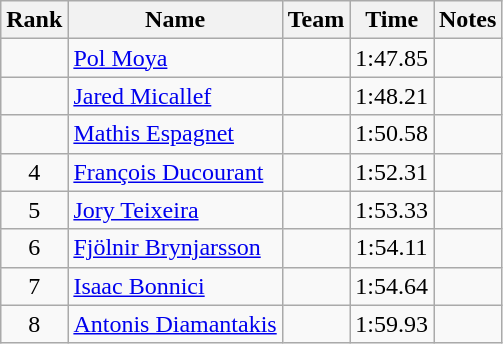<table class="wikitable sortable" style="text-align:center">
<tr>
<th>Rank</th>
<th>Name</th>
<th>Team</th>
<th>Time</th>
<th>Notes</th>
</tr>
<tr>
<td></td>
<td align="left"><a href='#'>Pol Moya</a></td>
<td align=left></td>
<td>1:47.85</td>
<td></td>
</tr>
<tr>
<td></td>
<td align="left"><a href='#'>Jared Micallef</a></td>
<td align=left></td>
<td>1:48.21</td>
<td></td>
</tr>
<tr>
<td></td>
<td align="left"><a href='#'>Mathis Espagnet</a></td>
<td align=left></td>
<td>1:50.58</td>
<td></td>
</tr>
<tr>
<td>4</td>
<td align="left"><a href='#'>François Ducourant</a></td>
<td align=left></td>
<td>1:52.31</td>
<td></td>
</tr>
<tr>
<td>5</td>
<td align="left"><a href='#'>Jory Teixeira</a></td>
<td align=left></td>
<td>1:53.33</td>
<td></td>
</tr>
<tr>
<td>6</td>
<td align="left"><a href='#'>Fjölnir Brynjarsson</a></td>
<td align=left></td>
<td>1:54.11</td>
<td></td>
</tr>
<tr>
<td>7</td>
<td align="left"><a href='#'>Isaac Bonnici</a></td>
<td align=left></td>
<td>1:54.64</td>
<td></td>
</tr>
<tr>
<td>8</td>
<td align="left"><a href='#'>Antonis Diamantakis</a></td>
<td align=left></td>
<td>1:59.93</td>
<td></td>
</tr>
</table>
